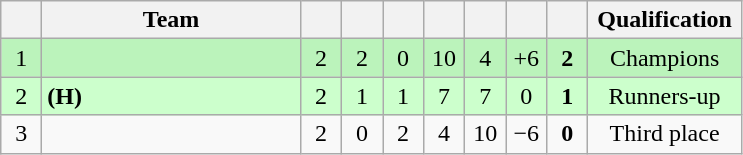<table class="wikitable" style="text-align:center;">
<tr>
<th width=20></th>
<th width=165>Team</th>
<th width=20></th>
<th width=20></th>
<th width=20></th>
<th width=20></th>
<th width=20></th>
<th width=20></th>
<th width=20></th>
<th width=95>Qualification</th>
</tr>
<tr bgcolor=bbf3bb>
<td>1</td>
<td align="left"></td>
<td>2</td>
<td>2</td>
<td>0</td>
<td>10</td>
<td>4</td>
<td>+6</td>
<td><strong>2</strong></td>
<td>Champions</td>
</tr>
<tr bgcolor=ccffcc>
<td>2</td>
<td align="left"> <strong>(H)</strong></td>
<td>2</td>
<td>1</td>
<td>1</td>
<td>7</td>
<td>7</td>
<td>0</td>
<td><strong>1</strong></td>
<td>Runners-up</td>
</tr>
<tr>
<td>3</td>
<td align="left"></td>
<td>2</td>
<td>0</td>
<td>2</td>
<td>4</td>
<td>10</td>
<td>−6</td>
<td><strong>0</strong></td>
<td>Third place</td>
</tr>
</table>
